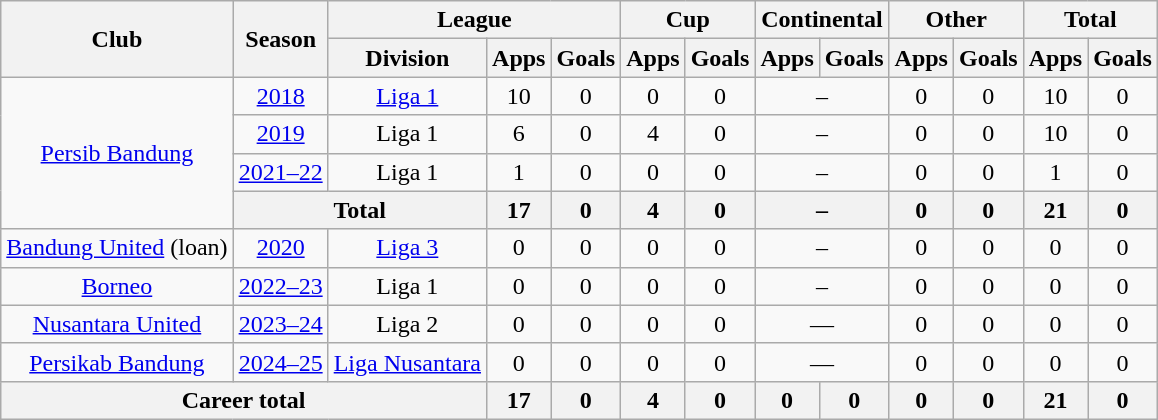<table class="wikitable" style="text-align: center">
<tr>
<th rowspan="2">Club</th>
<th rowspan="2">Season</th>
<th colspan="3">League</th>
<th colspan="2">Cup</th>
<th colspan="2">Continental</th>
<th colspan="2">Other</th>
<th colspan="2">Total</th>
</tr>
<tr>
<th>Division</th>
<th>Apps</th>
<th>Goals</th>
<th>Apps</th>
<th>Goals</th>
<th>Apps</th>
<th>Goals</th>
<th>Apps</th>
<th>Goals</th>
<th>Apps</th>
<th>Goals</th>
</tr>
<tr>
<td rowspan="4"><a href='#'>Persib Bandung</a></td>
<td><a href='#'>2018</a></td>
<td rowspan="1" valign="center"><a href='#'>Liga 1</a></td>
<td>10</td>
<td>0</td>
<td>0</td>
<td>0</td>
<td colspan="2">–</td>
<td>0</td>
<td>0</td>
<td>10</td>
<td>0</td>
</tr>
<tr>
<td><a href='#'>2019</a></td>
<td rowspan="1" valign="center">Liga 1</td>
<td>6</td>
<td>0</td>
<td>4</td>
<td>0</td>
<td colspan="2">–</td>
<td>0</td>
<td>0</td>
<td>10</td>
<td>0</td>
</tr>
<tr>
<td><a href='#'>2021–22</a></td>
<td rowspan="1" valign="center">Liga 1</td>
<td>1</td>
<td>0</td>
<td>0</td>
<td>0</td>
<td colspan="2">–</td>
<td>0</td>
<td>0</td>
<td>1</td>
<td>0</td>
</tr>
<tr>
<th colspan="2">Total</th>
<th>17</th>
<th>0</th>
<th>4</th>
<th>0</th>
<th colspan="2">–</th>
<th>0</th>
<th>0</th>
<th>21</th>
<th>0</th>
</tr>
<tr>
<td><a href='#'>Bandung United</a> (loan)</td>
<td><a href='#'>2020</a></td>
<td><a href='#'>Liga 3</a></td>
<td>0</td>
<td>0</td>
<td>0</td>
<td>0</td>
<td colspan="2">–</td>
<td>0</td>
<td>0</td>
<td>0</td>
<td>0</td>
</tr>
<tr>
<td><a href='#'>Borneo</a></td>
<td><a href='#'>2022–23</a></td>
<td>Liga 1</td>
<td>0</td>
<td>0</td>
<td>0</td>
<td>0</td>
<td colspan="2">–</td>
<td>0</td>
<td>0</td>
<td>0</td>
<td>0</td>
</tr>
<tr>
<td rowspan="1"><a href='#'>Nusantara United</a></td>
<td><a href='#'>2023–24</a></td>
<td rowspan="1" valign="center">Liga 2</td>
<td>0</td>
<td>0</td>
<td>0</td>
<td>0</td>
<td colspan=2>—</td>
<td>0</td>
<td>0</td>
<td>0</td>
<td>0</td>
</tr>
<tr>
<td rowspan="1" valign="center"><a href='#'>Persikab Bandung</a></td>
<td><a href='#'>2024–25</a></td>
<td><a href='#'>Liga Nusantara</a></td>
<td>0</td>
<td>0</td>
<td>0</td>
<td>0</td>
<td colspan=2>—</td>
<td>0</td>
<td>0</td>
<td>0</td>
<td>0</td>
</tr>
<tr>
<th colspan=3>Career total</th>
<th>17</th>
<th>0</th>
<th>4</th>
<th>0</th>
<th>0</th>
<th>0</th>
<th>0</th>
<th>0</th>
<th>21</th>
<th>0</th>
</tr>
</table>
